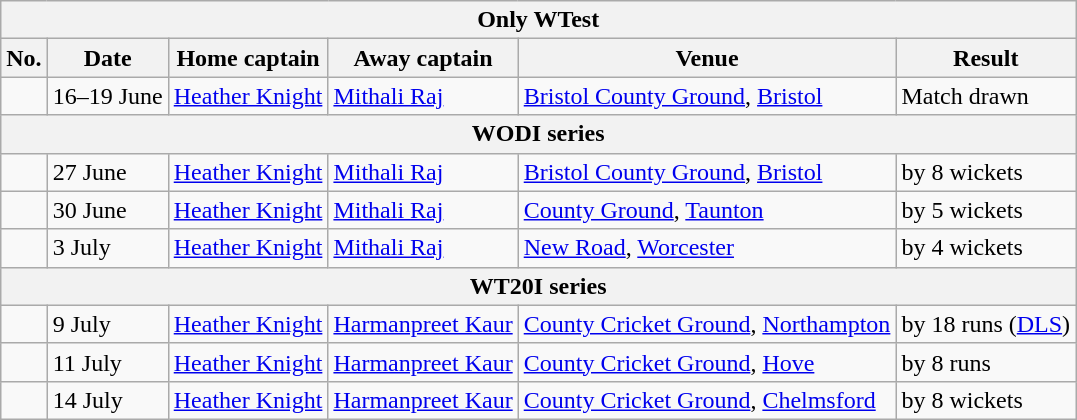<table class="wikitable">
<tr>
<th colspan="9">Only WTest</th>
</tr>
<tr>
<th>No.</th>
<th>Date</th>
<th>Home captain</th>
<th>Away captain</th>
<th>Venue</th>
<th>Result</th>
</tr>
<tr>
<td></td>
<td>16–19 June</td>
<td><a href='#'>Heather Knight</a></td>
<td><a href='#'>Mithali Raj</a></td>
<td><a href='#'>Bristol County Ground</a>, <a href='#'>Bristol</a></td>
<td>Match drawn</td>
</tr>
<tr>
<th colspan="9">WODI series</th>
</tr>
<tr>
<td></td>
<td>27 June</td>
<td><a href='#'>Heather Knight</a></td>
<td><a href='#'>Mithali Raj</a></td>
<td><a href='#'>Bristol County Ground</a>, <a href='#'>Bristol</a></td>
<td> by 8 wickets</td>
</tr>
<tr>
<td></td>
<td>30 June</td>
<td><a href='#'>Heather Knight</a></td>
<td><a href='#'>Mithali Raj</a></td>
<td><a href='#'>County Ground</a>, <a href='#'>Taunton</a></td>
<td> by 5 wickets</td>
</tr>
<tr>
<td></td>
<td>3 July</td>
<td><a href='#'>Heather Knight</a></td>
<td><a href='#'>Mithali Raj</a></td>
<td><a href='#'>New Road</a>, <a href='#'>Worcester</a></td>
<td> by 4 wickets</td>
</tr>
<tr>
<th colspan="9">WT20I series</th>
</tr>
<tr>
<td></td>
<td>9 July</td>
<td><a href='#'>Heather Knight</a></td>
<td><a href='#'>Harmanpreet Kaur</a></td>
<td><a href='#'>County Cricket Ground</a>, <a href='#'>Northampton</a></td>
<td> by 18 runs (<a href='#'>DLS</a>)</td>
</tr>
<tr>
<td></td>
<td>11 July</td>
<td><a href='#'>Heather Knight</a></td>
<td><a href='#'>Harmanpreet Kaur</a></td>
<td><a href='#'>County Cricket Ground</a>, <a href='#'>Hove</a></td>
<td> by 8 runs</td>
</tr>
<tr>
<td></td>
<td>14 July</td>
<td><a href='#'>Heather Knight</a></td>
<td><a href='#'>Harmanpreet Kaur</a></td>
<td><a href='#'>County Cricket Ground</a>, <a href='#'>Chelmsford</a></td>
<td> by 8 wickets</td>
</tr>
</table>
